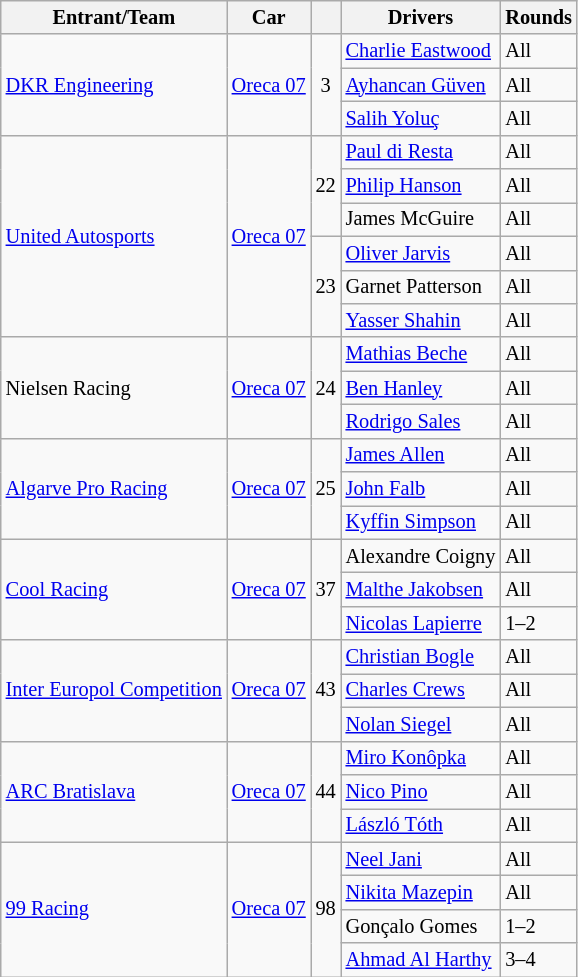<table class="wikitable" style="font-size: 85%">
<tr>
<th>Entrant/Team</th>
<th>Car</th>
<th></th>
<th>Drivers</th>
<th>Rounds</th>
</tr>
<tr>
<td rowspan="3"> <a href='#'>DKR Engineering</a></td>
<td rowspan="3"><a href='#'>Oreca 07</a></td>
<td align=center rowspan="3">3</td>
<td> <a href='#'>Charlie Eastwood</a></td>
<td>All</td>
</tr>
<tr>
<td> <a href='#'>Ayhancan Güven</a></td>
<td>All</td>
</tr>
<tr>
<td> <a href='#'>Salih Yoluç</a></td>
<td>All</td>
</tr>
<tr>
<td rowspan="6"> <a href='#'>United Autosports</a></td>
<td rowspan="6"><a href='#'>Oreca 07</a></td>
<td rowspan=3 align="center">22</td>
<td> <a href='#'>Paul di Resta</a></td>
<td>All</td>
</tr>
<tr>
<td> <a href='#'>Philip Hanson</a></td>
<td>All</td>
</tr>
<tr>
<td> James McGuire</td>
<td>All</td>
</tr>
<tr>
<td rowspan=3 align="center">23</td>
<td> <a href='#'>Oliver Jarvis</a></td>
<td>All</td>
</tr>
<tr>
<td> Garnet Patterson</td>
<td>All</td>
</tr>
<tr>
<td> <a href='#'>Yasser Shahin</a></td>
<td>All</td>
</tr>
<tr>
<td rowspan="3"> Nielsen Racing</td>
<td rowspan="3"><a href='#'>Oreca 07</a></td>
<td align=center rowspan="3">24</td>
<td> <a href='#'>Mathias Beche</a></td>
<td>All</td>
</tr>
<tr>
<td> <a href='#'>Ben Hanley</a></td>
<td>All</td>
</tr>
<tr>
<td> <a href='#'>Rodrigo Sales</a></td>
<td>All</td>
</tr>
<tr>
<td rowspan="3"> <a href='#'>Algarve Pro Racing</a></td>
<td rowspan="3"><a href='#'>Oreca 07</a></td>
<td align=center rowspan="3">25</td>
<td> <a href='#'>James Allen</a></td>
<td>All</td>
</tr>
<tr>
<td> <a href='#'>John Falb</a></td>
<td>All</td>
</tr>
<tr>
<td> <a href='#'>Kyffin Simpson</a></td>
<td>All</td>
</tr>
<tr>
<td rowspan="3"> <a href='#'>Cool Racing</a></td>
<td rowspan="3"><a href='#'>Oreca 07</a></td>
<td align=center rowspan="3">37</td>
<td> Alexandre Coigny</td>
<td>All</td>
</tr>
<tr>
<td> <a href='#'>Malthe Jakobsen</a></td>
<td>All</td>
</tr>
<tr>
<td> <a href='#'>Nicolas Lapierre</a></td>
<td>1–2</td>
</tr>
<tr>
<td rowspan="3"> <a href='#'>Inter Europol Competition</a></td>
<td rowspan="3"><a href='#'>Oreca 07</a></td>
<td rowspan="3" align="center">43</td>
<td> <a href='#'>Christian Bogle</a></td>
<td>All</td>
</tr>
<tr>
<td> <a href='#'>Charles Crews</a></td>
<td>All</td>
</tr>
<tr>
<td> <a href='#'>Nolan Siegel</a></td>
<td>All</td>
</tr>
<tr>
<td rowspan="3"> <a href='#'>ARC Bratislava</a></td>
<td rowspan="3"><a href='#'>Oreca 07</a></td>
<td rowspan="3" align="center">44</td>
<td> <a href='#'>Miro Konôpka</a></td>
<td>All</td>
</tr>
<tr>
<td> <a href='#'>Nico Pino</a></td>
<td>All</td>
</tr>
<tr>
<td> <a href='#'>László Tóth</a></td>
<td>All</td>
</tr>
<tr>
<td rowspan="4"> <a href='#'>99 Racing</a></td>
<td rowspan="4"><a href='#'>Oreca 07</a></td>
<td rowspan="4" align="center">98</td>
<td> <a href='#'>Neel Jani</a></td>
<td>All</td>
</tr>
<tr>
<td> <a href='#'>Nikita Mazepin</a></td>
<td>All</td>
</tr>
<tr>
<td> Gonçalo Gomes</td>
<td>1–2</td>
</tr>
<tr>
<td> <a href='#'>Ahmad Al Harthy</a></td>
<td>3–4</td>
</tr>
</table>
